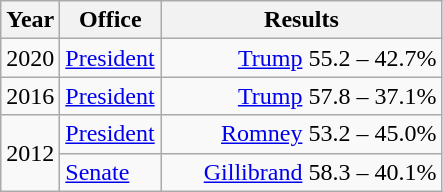<table class=wikitable>
<tr>
<th width="30">Year</th>
<th width="60">Office</th>
<th width="180">Results</th>
</tr>
<tr>
<td>2020</td>
<td><a href='#'>President</a></td>
<td align="right" ><a href='#'>Trump</a> 55.2 – 42.7%</td>
</tr>
<tr>
<td>2016</td>
<td><a href='#'>President</a></td>
<td align="right" ><a href='#'>Trump</a> 57.8 – 37.1%</td>
</tr>
<tr>
<td rowspan="2">2012</td>
<td><a href='#'>President</a></td>
<td align="right" ><a href='#'>Romney</a> 53.2 – 45.0%</td>
</tr>
<tr>
<td><a href='#'>Senate</a></td>
<td align="right" ><a href='#'>Gillibrand</a> 58.3 – 40.1%</td>
</tr>
</table>
